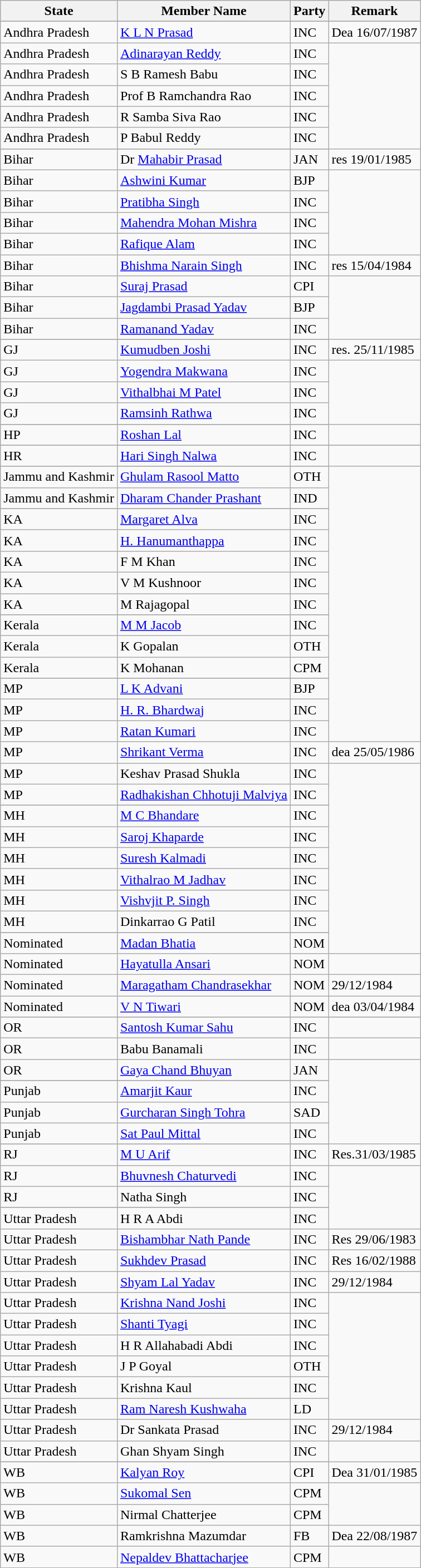<table class="wikitable sortable">
<tr>
<th>State</th>
<th>Member Name</th>
<th>Party</th>
<th>Remark</th>
</tr>
<tr>
</tr>
<tr>
<td>Andhra Pradesh</td>
<td><a href='#'>K L N Prasad</a></td>
<td>INC</td>
<td>Dea 16/07/1987</td>
</tr>
<tr>
<td>Andhra Pradesh</td>
<td><a href='#'>Adinarayan Reddy</a></td>
<td>INC</td>
</tr>
<tr>
<td>Andhra Pradesh</td>
<td>S B Ramesh Babu</td>
<td>INC</td>
</tr>
<tr>
<td>Andhra Pradesh</td>
<td>Prof B Ramchandra Rao</td>
<td>INC</td>
</tr>
<tr>
<td>Andhra Pradesh</td>
<td>R Samba Siva Rao</td>
<td>INC</td>
</tr>
<tr>
<td>Andhra Pradesh</td>
<td>P Babul Reddy</td>
<td>INC</td>
</tr>
<tr>
</tr>
<tr>
<td>Bihar</td>
<td>Dr <a href='#'>Mahabir Prasad</a></td>
<td>JAN</td>
<td>res 19/01/1985</td>
</tr>
<tr>
<td>Bihar</td>
<td><a href='#'>Ashwini Kumar</a></td>
<td>BJP</td>
</tr>
<tr>
<td>Bihar</td>
<td><a href='#'>Pratibha Singh</a></td>
<td>INC</td>
</tr>
<tr>
<td>Bihar</td>
<td><a href='#'>Mahendra Mohan Mishra</a></td>
<td>INC</td>
</tr>
<tr>
<td>Bihar</td>
<td><a href='#'>Rafique Alam</a></td>
<td>INC</td>
</tr>
<tr>
<td>Bihar</td>
<td><a href='#'>Bhishma Narain Singh</a></td>
<td>INC</td>
<td>res 15/04/1984</td>
</tr>
<tr>
<td>Bihar</td>
<td><a href='#'>Suraj Prasad</a></td>
<td>CPI</td>
</tr>
<tr>
<td>Bihar</td>
<td><a href='#'>Jagdambi Prasad Yadav</a></td>
<td>BJP</td>
</tr>
<tr>
<td>Bihar</td>
<td><a href='#'>Ramanand Yadav</a></td>
<td>INC</td>
</tr>
<tr>
</tr>
<tr>
<td>GJ</td>
<td><a href='#'>Kumudben Joshi</a></td>
<td>INC</td>
<td>res. 25/11/1985</td>
</tr>
<tr>
<td>GJ</td>
<td><a href='#'>Yogendra Makwana</a></td>
<td>INC</td>
</tr>
<tr>
<td>GJ</td>
<td><a href='#'>Vithalbhai M Patel</a></td>
<td>INC</td>
</tr>
<tr>
<td>GJ</td>
<td><a href='#'>Ramsinh Rathwa</a></td>
<td>INC</td>
</tr>
<tr>
</tr>
<tr>
<td>HP</td>
<td><a href='#'>Roshan Lal</a></td>
<td>INC</td>
<td></td>
</tr>
<tr>
</tr>
<tr>
<td>HR</td>
<td><a href='#'>Hari Singh Nalwa</a></td>
<td>INC</td>
<td></td>
</tr>
<tr>
</tr>
<tr>
<td>Jammu and Kashmir</td>
<td><a href='#'>Ghulam Rasool Matto</a></td>
<td>OTH</td>
</tr>
<tr>
<td>Jammu and Kashmir</td>
<td><a href='#'>Dharam Chander Prashant</a></td>
<td>IND</td>
</tr>
<tr>
</tr>
<tr>
<td>KA</td>
<td><a href='#'>Margaret Alva</a></td>
<td>INC</td>
</tr>
<tr>
<td>KA</td>
<td><a href='#'>H. Hanumanthappa</a></td>
<td>INC</td>
</tr>
<tr>
<td>KA</td>
<td>F M Khan</td>
<td>INC</td>
</tr>
<tr>
<td>KA</td>
<td>V M Kushnoor</td>
<td>INC</td>
</tr>
<tr>
<td>KA</td>
<td>M Rajagopal</td>
<td>INC</td>
</tr>
<tr>
</tr>
<tr>
<td>Kerala</td>
<td><a href='#'>M M Jacob</a></td>
<td>INC</td>
</tr>
<tr>
<td>Kerala</td>
<td>K Gopalan</td>
<td>OTH</td>
</tr>
<tr>
<td>Kerala</td>
<td>K Mohanan</td>
<td>CPM</td>
</tr>
<tr>
</tr>
<tr>
<td>MP</td>
<td><a href='#'>L K Advani</a></td>
<td>BJP</td>
</tr>
<tr>
<td>MP</td>
<td><a href='#'>H. R. Bhardwaj</a></td>
<td>INC</td>
</tr>
<tr>
<td>MP</td>
<td><a href='#'>Ratan Kumari</a></td>
<td>INC</td>
</tr>
<tr>
<td>MP</td>
<td><a href='#'>Shrikant Verma</a></td>
<td>INC</td>
<td>dea 25/05/1986</td>
</tr>
<tr>
<td>MP</td>
<td>Keshav Prasad Shukla</td>
<td>INC</td>
</tr>
<tr>
<td>MP</td>
<td><a href='#'>Radhakishan Chhotuji Malviya</a></td>
<td>INC</td>
</tr>
<tr>
</tr>
<tr>
<td>MH</td>
<td><a href='#'>M C Bhandare</a></td>
<td>INC</td>
</tr>
<tr>
<td>MH</td>
<td><a href='#'>Saroj Khaparde</a></td>
<td>INC</td>
</tr>
<tr>
<td>MH</td>
<td><a href='#'>Suresh Kalmadi</a></td>
<td>INC</td>
</tr>
<tr>
<td>MH</td>
<td><a href='#'>Vithalrao M Jadhav</a></td>
<td>INC</td>
</tr>
<tr>
<td>MH</td>
<td><a href='#'>Vishvjit P. Singh</a></td>
<td>INC</td>
</tr>
<tr>
<td>MH</td>
<td>Dinkarrao G Patil</td>
<td>INC</td>
</tr>
<tr>
</tr>
<tr>
<td>Nominated</td>
<td><a href='#'>Madan Bhatia</a></td>
<td>NOM</td>
</tr>
<tr>
<td>Nominated</td>
<td><a href='#'>Hayatulla Ansari</a></td>
<td>NOM</td>
<td></td>
</tr>
<tr>
<td>Nominated</td>
<td><a href='#'>Maragatham Chandrasekhar</a></td>
<td>NOM</td>
<td>29/12/1984</td>
</tr>
<tr>
<td>Nominated</td>
<td><a href='#'>V N Tiwari</a></td>
<td>NOM</td>
<td>dea 03/04/1984</td>
</tr>
<tr>
</tr>
<tr>
<td>OR</td>
<td><a href='#'>Santosh Kumar Sahu</a></td>
<td>INC</td>
<td></td>
</tr>
<tr>
<td>OR</td>
<td>Babu Banamali</td>
<td>INC</td>
<td></td>
</tr>
<tr>
<td>OR</td>
<td><a href='#'>Gaya Chand Bhuyan</a></td>
<td>JAN</td>
</tr>
<tr>
</tr>
<tr>
<td>Punjab</td>
<td><a href='#'>Amarjit Kaur</a></td>
<td>INC</td>
</tr>
<tr>
<td>Punjab</td>
<td><a href='#'>Gurcharan Singh Tohra</a></td>
<td>SAD</td>
</tr>
<tr>
<td>Punjab</td>
<td><a href='#'>Sat Paul Mittal</a></td>
<td>INC</td>
</tr>
<tr>
</tr>
<tr>
<td>RJ</td>
<td><a href='#'>M U Arif</a></td>
<td>INC</td>
<td>Res.31/03/1985</td>
</tr>
<tr>
<td>RJ</td>
<td><a href='#'>Bhuvnesh Chaturvedi</a></td>
<td>INC</td>
</tr>
<tr>
<td>RJ</td>
<td>Natha Singh</td>
<td>INC</td>
</tr>
<tr>
</tr>
<tr>
<td>Uttar Pradesh</td>
<td>H R A Abdi</td>
<td>INC</td>
</tr>
<tr>
<td>Uttar Pradesh</td>
<td><a href='#'>Bishambhar Nath Pande</a></td>
<td>INC</td>
<td>Res 29/06/1983</td>
</tr>
<tr>
<td>Uttar Pradesh</td>
<td><a href='#'>Sukhdev Prasad</a></td>
<td>INC</td>
<td>Res 16/02/1988</td>
</tr>
<tr>
<td>Uttar Pradesh</td>
<td><a href='#'>Shyam Lal Yadav</a></td>
<td>INC</td>
<td>29/12/1984</td>
</tr>
<tr>
<td>Uttar Pradesh</td>
<td><a href='#'>Krishna Nand Joshi</a></td>
<td>INC</td>
</tr>
<tr>
<td>Uttar Pradesh</td>
<td><a href='#'>Shanti Tyagi</a></td>
<td>INC</td>
</tr>
<tr>
<td>Uttar Pradesh</td>
<td>H R Allahabadi Abdi</td>
<td>INC</td>
</tr>
<tr>
<td>Uttar Pradesh</td>
<td>J P Goyal</td>
<td>OTH</td>
</tr>
<tr>
<td>Uttar Pradesh</td>
<td>Krishna Kaul</td>
<td>INC</td>
</tr>
<tr>
<td>Uttar Pradesh</td>
<td><a href='#'>Ram Naresh Kushwaha</a></td>
<td>LD</td>
</tr>
<tr>
<td>Uttar Pradesh</td>
<td>Dr Sankata Prasad</td>
<td>INC</td>
<td>29/12/1984</td>
</tr>
<tr>
<td>Uttar Pradesh</td>
<td>Ghan Shyam Singh</td>
<td>INC</td>
</tr>
<tr>
</tr>
<tr>
<td>WB</td>
<td><a href='#'>Kalyan Roy</a></td>
<td>CPI</td>
<td>Dea 31/01/1985</td>
</tr>
<tr>
<td>WB</td>
<td><a href='#'>Sukomal Sen</a></td>
<td>CPM</td>
</tr>
<tr>
<td>WB</td>
<td>Nirmal Chatterjee</td>
<td>CPM</td>
</tr>
<tr>
<td>WB</td>
<td>Ramkrishna Mazumdar</td>
<td>FB</td>
<td>Dea 22/08/1987</td>
</tr>
<tr>
<td>WB</td>
<td><a href='#'>Nepaldev Bhattacharjee</a></td>
<td>CPM</td>
</tr>
<tr>
</tr>
<tr>
</tr>
</table>
